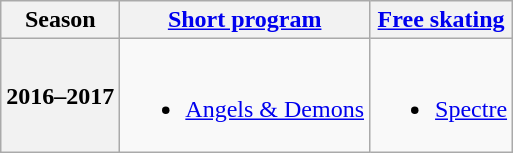<table class=wikitable style=text-align:center>
<tr>
<th>Season</th>
<th><a href='#'>Short program</a></th>
<th><a href='#'>Free skating</a></th>
</tr>
<tr>
<th>2016–2017 <br></th>
<td><br><ul><li><a href='#'>Angels & Demons</a> <br></li></ul></td>
<td><br><ul><li><a href='#'>Spectre</a> <br></li></ul></td>
</tr>
</table>
